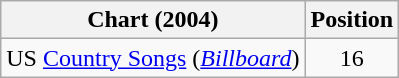<table class="wikitable sortable">
<tr>
<th scope="col">Chart (2004)</th>
<th scope="col">Position</th>
</tr>
<tr>
<td>US <a href='#'>Country Songs</a> (<em><a href='#'>Billboard</a></em>)</td>
<td align="center">16</td>
</tr>
</table>
